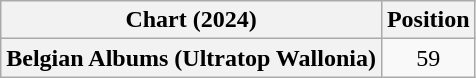<table class="wikitable plainrowheaders" style="text-align:center">
<tr>
<th scope="col">Chart (2024)</th>
<th scope="col">Position</th>
</tr>
<tr>
<th scope="row">Belgian Albums (Ultratop Wallonia)</th>
<td>59</td>
</tr>
</table>
